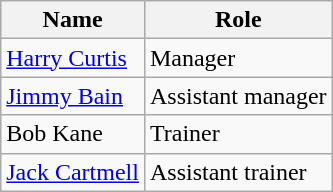<table class="wikitable">
<tr>
<th>Name</th>
<th>Role</th>
</tr>
<tr>
<td> <a href='#'>Harry Curtis</a></td>
<td>Manager</td>
</tr>
<tr>
<td> <a href='#'>Jimmy Bain</a></td>
<td>Assistant manager</td>
</tr>
<tr>
<td> Bob Kane</td>
<td>Trainer</td>
</tr>
<tr>
<td> <a href='#'>Jack Cartmell</a></td>
<td>Assistant trainer</td>
</tr>
</table>
